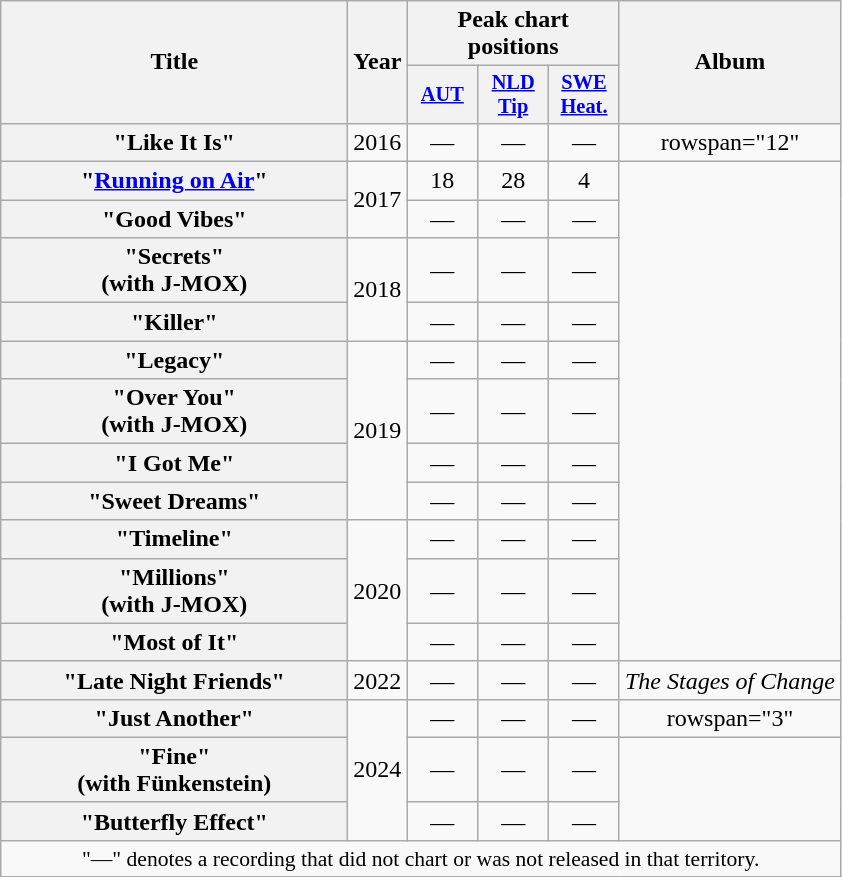<table class="wikitable plainrowheaders" style="text-align:center;">
<tr>
<th scope="col" rowspan="2" style="width:14em;">Title</th>
<th scope="col" rowspan="2" style="width:1em;">Year</th>
<th scope="col" colspan="3">Peak chart positions</th>
<th scope="col" rowspan="2">Album</th>
</tr>
<tr>
<th scope="col" style="width:3em;font-size:85%;"><a href='#'>AUT</a><br></th>
<th scope="col" style="width:3em;font-size:85%;"><a href='#'>NLD<br>Tip</a><br></th>
<th scope="col" style="width:3em;font-size:85%;"><a href='#'>SWE<br>Heat.</a><br></th>
</tr>
<tr>
<th scope="row">"Like It Is"</th>
<td>2016</td>
<td>—</td>
<td>—</td>
<td>—</td>
<td>rowspan="12" </td>
</tr>
<tr>
<th scope="row">"<a href='#'>Running on Air</a>"</th>
<td rowspan="2">2017</td>
<td>18</td>
<td>28</td>
<td>4</td>
</tr>
<tr>
<th scope="row">"Good Vibes"</th>
<td>—</td>
<td>—</td>
<td>—</td>
</tr>
<tr>
<th scope="row">"Secrets"<br><span>(with J-MOX)</span></th>
<td rowspan="2">2018</td>
<td>—</td>
<td>—</td>
<td>—</td>
</tr>
<tr>
<th scope="row">"Killer"</th>
<td>—</td>
<td>—</td>
<td>—</td>
</tr>
<tr>
<th scope="row">"Legacy"</th>
<td rowspan="4">2019</td>
<td>—</td>
<td>—</td>
<td>—</td>
</tr>
<tr>
<th scope="row">"Over You"<br><span>(with J-MOX)</span></th>
<td>—</td>
<td>—</td>
<td>—</td>
</tr>
<tr>
<th scope="row">"I Got Me"</th>
<td>—</td>
<td>—</td>
<td>—</td>
</tr>
<tr>
<th scope="row">"Sweet Dreams"</th>
<td>—</td>
<td>—</td>
<td>—</td>
</tr>
<tr>
<th scope="row">"Timeline"</th>
<td rowspan="3">2020</td>
<td>—</td>
<td>—</td>
<td>—</td>
</tr>
<tr>
<th scope="row">"Millions"<br><span>(with J-MOX)</span></th>
<td>—</td>
<td>—</td>
<td>—</td>
</tr>
<tr>
<th scope="row">"Most of It"</th>
<td>—</td>
<td>—</td>
<td>—</td>
</tr>
<tr>
<th scope="row">"Late Night Friends"</th>
<td rowspan="1">2022</td>
<td>—</td>
<td>—</td>
<td>—</td>
<td><em>The Stages of Change</em></td>
</tr>
<tr>
<th scope="row">"Just Another"</th>
<td rowspan="3">2024</td>
<td>—</td>
<td>—</td>
<td>—</td>
<td>rowspan="3" </td>
</tr>
<tr>
<th scope="row">"Fine" <br>(with Fünkenstein)</th>
<td>—</td>
<td>—</td>
<td>—</td>
</tr>
<tr>
<th scope="row">"Butterfly Effect"</th>
<td>—</td>
<td>—</td>
<td>—</td>
</tr>
<tr>
<td colspan="14" style="font-size:90%">"—" denotes a recording that did not chart or was not released in that territory.</td>
</tr>
</table>
